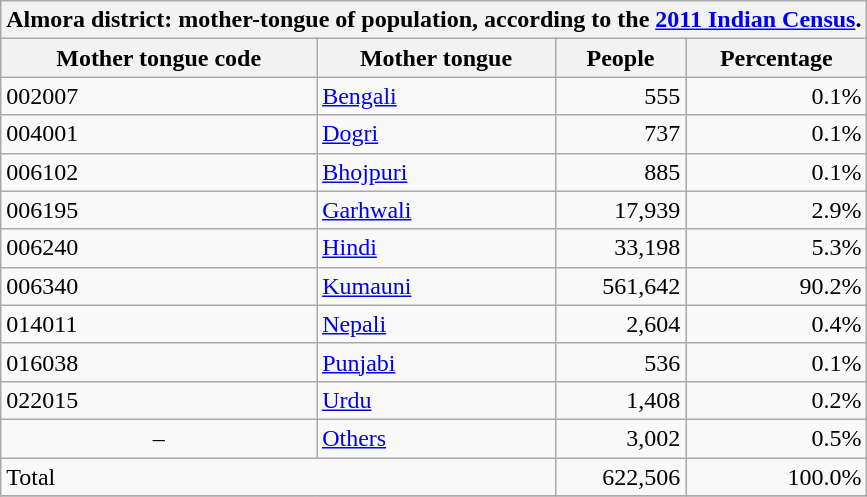<table class="wikitable sortable mw-collapsible mw-collapsed">
<tr valign=top>
<th colspan=4>Almora district: mother-tongue of population, according to the <a href='#'>2011 Indian Census</a>.</th>
</tr>
<tr valign=top>
<th>Mother tongue code</th>
<th>Mother tongue</th>
<th>People</th>
<th>Percentage</th>
</tr>
<tr valign=top>
<td>002007</td>
<td><a href='#'>Bengali</a></td>
<td align=right>555</td>
<td align=right>0.1%</td>
</tr>
<tr valign=top>
<td>004001</td>
<td><a href='#'>Dogri</a></td>
<td align=right>737</td>
<td align=right>0.1%</td>
</tr>
<tr valign=top>
<td>006102</td>
<td><a href='#'>Bhojpuri</a></td>
<td align=right>885</td>
<td align=right>0.1%</td>
</tr>
<tr valign=top>
<td>006195</td>
<td><a href='#'>Garhwali</a></td>
<td align=right>17,939</td>
<td align=right>2.9%</td>
</tr>
<tr valign=top>
<td>006240</td>
<td><a href='#'>Hindi</a></td>
<td align=right>33,198</td>
<td align=right>5.3%</td>
</tr>
<tr valign=top>
<td>006340</td>
<td><a href='#'>Kumauni</a></td>
<td align=right>561,642</td>
<td align=right>90.2%</td>
</tr>
<tr valign=top>
<td>014011</td>
<td><a href='#'>Nepali</a></td>
<td align=right>2,604</td>
<td align=right>0.4%</td>
</tr>
<tr valign=top>
<td>016038</td>
<td><a href='#'>Punjabi</a></td>
<td align=right>536</td>
<td align=right>0.1%</td>
</tr>
<tr valign=top>
<td>022015</td>
<td><a href='#'>Urdu</a></td>
<td align=right>1,408</td>
<td align=right>0.2%</td>
</tr>
<tr valign=top>
<td align=center>–</td>
<td><a href='#'>Others</a></td>
<td align=right>3,002</td>
<td align=right>0.5%</td>
</tr>
<tr valign=top class=sortbottom>
<td colspan=2>Total</td>
<td align=right>622,506</td>
<td align=right>100.0%</td>
</tr>
<tr>
</tr>
</table>
